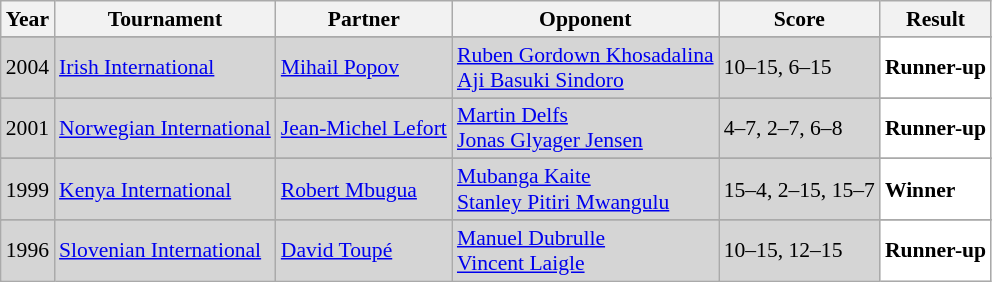<table class="sortable wikitable" style="font-size: 90%;">
<tr>
<th>Year</th>
<th>Tournament</th>
<th>Partner</th>
<th>Opponent</th>
<th>Score</th>
<th>Result</th>
</tr>
<tr>
</tr>
<tr style="background:#D5D5D5">
<td align="center">2004</td>
<td align="left"><a href='#'>Irish International</a></td>
<td align="left"> <a href='#'>Mihail Popov</a></td>
<td align="left"> <a href='#'>Ruben Gordown Khosadalina</a> <br>  <a href='#'>Aji Basuki Sindoro</a></td>
<td align="left">10–15, 6–15</td>
<td style="text-align:left; background:white"> <strong>Runner-up</strong></td>
</tr>
<tr>
</tr>
<tr style="background:#D5D5D5">
<td align="center">2001</td>
<td align="left"><a href='#'>Norwegian International</a></td>
<td align="left"> <a href='#'>Jean-Michel Lefort</a></td>
<td align="left"> <a href='#'>Martin Delfs</a> <br>  <a href='#'>Jonas Glyager Jensen</a></td>
<td align="left">4–7, 2–7, 6–8</td>
<td style="text-align:left; background:white"> <strong>Runner-up</strong></td>
</tr>
<tr>
</tr>
<tr style="background:#D5D5D5">
<td align="center">1999</td>
<td align="left"><a href='#'>Kenya International</a></td>
<td align="left"> <a href='#'>Robert Mbugua</a></td>
<td align="left"> <a href='#'>Mubanga Kaite</a> <br>  <a href='#'>Stanley Pitiri Mwangulu</a></td>
<td align="left">15–4, 2–15, 15–7</td>
<td style="text-align:left; background:white"> <strong>Winner</strong></td>
</tr>
<tr>
</tr>
<tr style="background:#D5D5D5">
<td align="center">1996</td>
<td align="left"><a href='#'>Slovenian International</a></td>
<td align="left"> <a href='#'>David Toupé</a></td>
<td align="left"> <a href='#'>Manuel Dubrulle</a> <br>  <a href='#'>Vincent Laigle</a></td>
<td align="left">10–15, 12–15</td>
<td style="text-align:left; background:white"> <strong>Runner-up</strong></td>
</tr>
</table>
